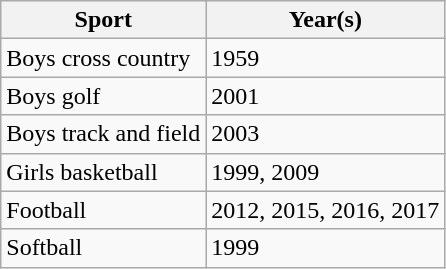<table class="wikitable">
<tr>
<th>Sport</th>
<th>Year(s)</th>
</tr>
<tr>
<td>Boys cross country</td>
<td>1959</td>
</tr>
<tr>
<td>Boys golf</td>
<td>2001</td>
</tr>
<tr>
<td>Boys track and field</td>
<td>2003</td>
</tr>
<tr>
<td>Girls basketball</td>
<td>1999, 2009</td>
</tr>
<tr>
<td>Football</td>
<td>2012, 2015, 2016, 2017</td>
</tr>
<tr>
<td>Softball</td>
<td>1999</td>
</tr>
</table>
